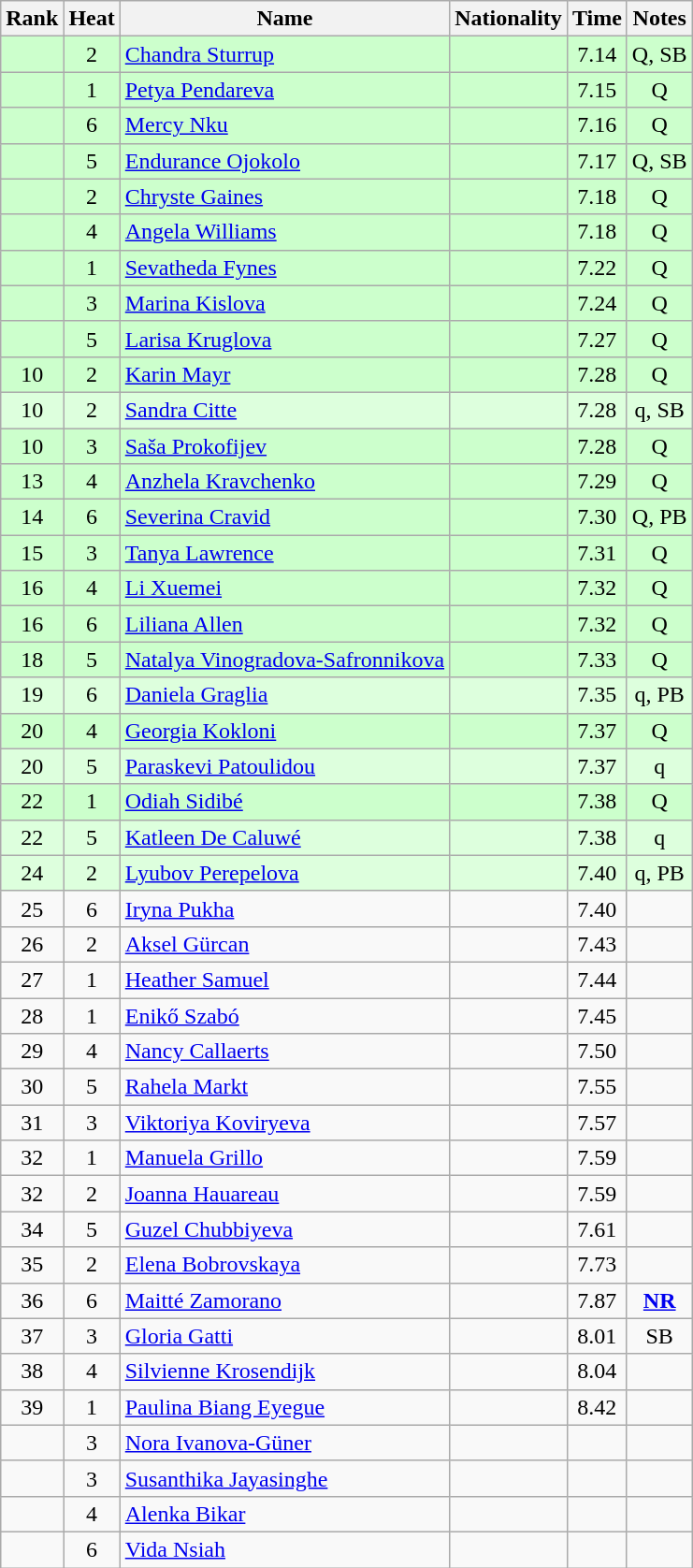<table class="wikitable sortable" style="text-align:center">
<tr>
<th>Rank</th>
<th>Heat</th>
<th>Name</th>
<th>Nationality</th>
<th>Time</th>
<th>Notes</th>
</tr>
<tr bgcolor=ccffcc>
<td></td>
<td>2</td>
<td align="left"><a href='#'>Chandra Sturrup</a></td>
<td align=left></td>
<td>7.14</td>
<td>Q, SB</td>
</tr>
<tr bgcolor=ccffcc>
<td></td>
<td>1</td>
<td align="left"><a href='#'>Petya Pendareva</a></td>
<td align=left></td>
<td>7.15</td>
<td>Q</td>
</tr>
<tr bgcolor=ccffcc>
<td></td>
<td>6</td>
<td align="left"><a href='#'>Mercy Nku</a></td>
<td align=left></td>
<td>7.16</td>
<td>Q</td>
</tr>
<tr bgcolor=ccffcc>
<td></td>
<td>5</td>
<td align="left"><a href='#'>Endurance Ojokolo</a></td>
<td align=left></td>
<td>7.17</td>
<td>Q, SB</td>
</tr>
<tr bgcolor=ccffcc>
<td></td>
<td>2</td>
<td align="left"><a href='#'>Chryste Gaines</a></td>
<td align=left></td>
<td>7.18</td>
<td>Q</td>
</tr>
<tr bgcolor=ccffcc>
<td></td>
<td>4</td>
<td align="left"><a href='#'>Angela Williams</a></td>
<td align=left></td>
<td>7.18</td>
<td>Q</td>
</tr>
<tr bgcolor=ccffcc>
<td></td>
<td>1</td>
<td align="left"><a href='#'>Sevatheda Fynes</a></td>
<td align=left></td>
<td>7.22</td>
<td>Q</td>
</tr>
<tr bgcolor=ccffcc>
<td></td>
<td>3</td>
<td align="left"><a href='#'>Marina Kislova</a></td>
<td align=left></td>
<td>7.24</td>
<td>Q</td>
</tr>
<tr bgcolor=ccffcc>
<td></td>
<td>5</td>
<td align="left"><a href='#'>Larisa Kruglova</a></td>
<td align=left></td>
<td>7.27</td>
<td>Q</td>
</tr>
<tr bgcolor=ccffcc>
<td>10</td>
<td>2</td>
<td align="left"><a href='#'>Karin Mayr</a></td>
<td align=left></td>
<td>7.28</td>
<td>Q</td>
</tr>
<tr bgcolor=ddffdd>
<td>10</td>
<td>2</td>
<td align="left"><a href='#'>Sandra Citte</a></td>
<td align=left></td>
<td>7.28</td>
<td>q, SB</td>
</tr>
<tr bgcolor=ccffcc>
<td>10</td>
<td>3</td>
<td align="left"><a href='#'>Saša Prokofijev</a></td>
<td align=left></td>
<td>7.28</td>
<td>Q</td>
</tr>
<tr bgcolor=ccffcc>
<td>13</td>
<td>4</td>
<td align="left"><a href='#'>Anzhela Kravchenko</a></td>
<td align=left></td>
<td>7.29</td>
<td>Q</td>
</tr>
<tr bgcolor=ccffcc>
<td>14</td>
<td>6</td>
<td align="left"><a href='#'>Severina Cravid</a></td>
<td align=left></td>
<td>7.30</td>
<td>Q, PB</td>
</tr>
<tr bgcolor=ccffcc>
<td>15</td>
<td>3</td>
<td align="left"><a href='#'>Tanya Lawrence</a></td>
<td align=left></td>
<td>7.31</td>
<td>Q</td>
</tr>
<tr bgcolor=ccffcc>
<td>16</td>
<td>4</td>
<td align="left"><a href='#'>Li Xuemei</a></td>
<td align=left></td>
<td>7.32</td>
<td>Q</td>
</tr>
<tr bgcolor=ccffcc>
<td>16</td>
<td>6</td>
<td align="left"><a href='#'>Liliana Allen</a></td>
<td align=left></td>
<td>7.32</td>
<td>Q</td>
</tr>
<tr bgcolor=ccffcc>
<td>18</td>
<td>5</td>
<td align="left"><a href='#'>Natalya Vinogradova-Safronnikova</a></td>
<td align=left></td>
<td>7.33</td>
<td>Q</td>
</tr>
<tr bgcolor=ddffdd>
<td>19</td>
<td>6</td>
<td align="left"><a href='#'>Daniela Graglia</a></td>
<td align=left></td>
<td>7.35</td>
<td>q, PB</td>
</tr>
<tr bgcolor=ccffcc>
<td>20</td>
<td>4</td>
<td align="left"><a href='#'>Georgia Kokloni</a></td>
<td align=left></td>
<td>7.37</td>
<td>Q</td>
</tr>
<tr bgcolor=ddffdd>
<td>20</td>
<td>5</td>
<td align="left"><a href='#'>Paraskevi Patoulidou</a></td>
<td align=left></td>
<td>7.37</td>
<td>q</td>
</tr>
<tr bgcolor=ccffcc>
<td>22</td>
<td>1</td>
<td align="left"><a href='#'>Odiah Sidibé</a></td>
<td align=left></td>
<td>7.38</td>
<td>Q</td>
</tr>
<tr bgcolor=ddffdd>
<td>22</td>
<td>5</td>
<td align="left"><a href='#'>Katleen De Caluwé</a></td>
<td align=left></td>
<td>7.38</td>
<td>q</td>
</tr>
<tr bgcolor=ddffdd>
<td>24</td>
<td>2</td>
<td align="left"><a href='#'>Lyubov Perepelova</a></td>
<td align=left></td>
<td>7.40</td>
<td>q, PB</td>
</tr>
<tr>
<td>25</td>
<td>6</td>
<td align="left"><a href='#'>Iryna Pukha</a></td>
<td align=left></td>
<td>7.40</td>
<td></td>
</tr>
<tr>
<td>26</td>
<td>2</td>
<td align="left"><a href='#'>Aksel Gürcan</a></td>
<td align=left></td>
<td>7.43</td>
<td></td>
</tr>
<tr>
<td>27</td>
<td>1</td>
<td align="left"><a href='#'>Heather Samuel</a></td>
<td align=left></td>
<td>7.44</td>
<td></td>
</tr>
<tr>
<td>28</td>
<td>1</td>
<td align="left"><a href='#'>Enikő Szabó</a></td>
<td align=left></td>
<td>7.45</td>
<td></td>
</tr>
<tr>
<td>29</td>
<td>4</td>
<td align="left"><a href='#'>Nancy Callaerts</a></td>
<td align=left></td>
<td>7.50</td>
<td></td>
</tr>
<tr>
<td>30</td>
<td>5</td>
<td align="left"><a href='#'>Rahela Markt</a></td>
<td align=left></td>
<td>7.55</td>
<td></td>
</tr>
<tr>
<td>31</td>
<td>3</td>
<td align="left"><a href='#'>Viktoriya Koviryeva</a></td>
<td align=left></td>
<td>7.57</td>
<td></td>
</tr>
<tr>
<td>32</td>
<td>1</td>
<td align="left"><a href='#'>Manuela Grillo</a></td>
<td align=left></td>
<td>7.59</td>
<td></td>
</tr>
<tr>
<td>32</td>
<td>2</td>
<td align="left"><a href='#'>Joanna Hauareau</a></td>
<td align=left></td>
<td>7.59</td>
<td></td>
</tr>
<tr>
<td>34</td>
<td>5</td>
<td align="left"><a href='#'>Guzel Chubbiyeva</a></td>
<td align=left></td>
<td>7.61</td>
<td></td>
</tr>
<tr>
<td>35</td>
<td>2</td>
<td align="left"><a href='#'>Elena Bobrovskaya</a></td>
<td align=left></td>
<td>7.73</td>
<td></td>
</tr>
<tr>
<td>36</td>
<td>6</td>
<td align="left"><a href='#'>Maitté Zamorano</a></td>
<td align=left></td>
<td>7.87</td>
<td><strong><a href='#'>NR</a></strong></td>
</tr>
<tr>
<td>37</td>
<td>3</td>
<td align="left"><a href='#'>Gloria Gatti</a></td>
<td align=left></td>
<td>8.01</td>
<td>SB</td>
</tr>
<tr>
<td>38</td>
<td>4</td>
<td align="left"><a href='#'>Silvienne Krosendijk</a></td>
<td align=left></td>
<td>8.04</td>
<td></td>
</tr>
<tr>
<td>39</td>
<td>1</td>
<td align="left"><a href='#'>Paulina Biang Eyegue</a></td>
<td align=left></td>
<td>8.42</td>
<td></td>
</tr>
<tr>
<td></td>
<td>3</td>
<td align="left"><a href='#'>Nora Ivanova-Güner</a></td>
<td align=left></td>
<td></td>
<td></td>
</tr>
<tr>
<td></td>
<td>3</td>
<td align="left"><a href='#'>Susanthika Jayasinghe</a></td>
<td align=left></td>
<td></td>
<td></td>
</tr>
<tr>
<td></td>
<td>4</td>
<td align="left"><a href='#'>Alenka Bikar</a></td>
<td align=left></td>
<td></td>
<td></td>
</tr>
<tr>
<td></td>
<td>6</td>
<td align="left"><a href='#'>Vida Nsiah</a></td>
<td align=left></td>
<td></td>
<td></td>
</tr>
</table>
